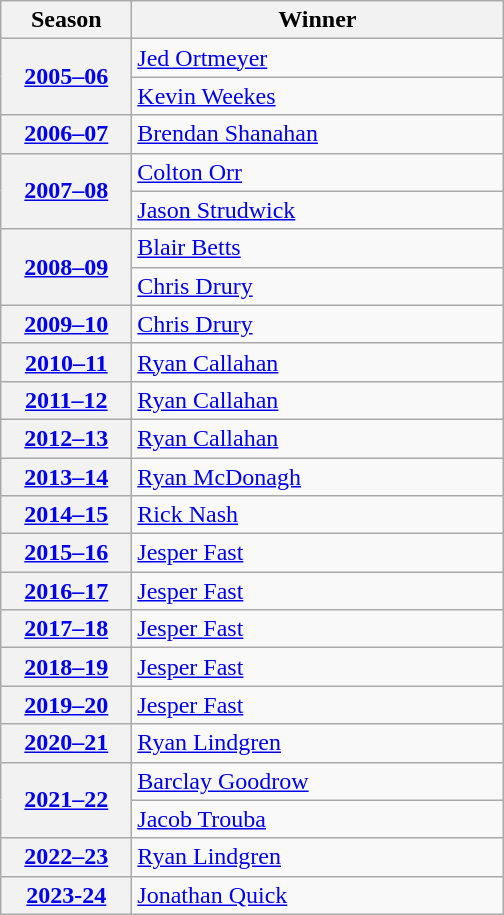<table class="wikitable">
<tr>
<th scope="col" style="width:5em">Season</th>
<th scope="col" style="width:15em">Winner</th>
</tr>
<tr>
<th scope="row" rowspan="2"><a href='#'>2005–06</a></th>
<td><a href='#'>Jed Ortmeyer</a></td>
</tr>
<tr>
<td><a href='#'>Kevin Weekes</a></td>
</tr>
<tr>
<th scope="row"><a href='#'>2006–07</a></th>
<td><a href='#'>Brendan Shanahan</a></td>
</tr>
<tr>
<th scope="row" rowspan="2"><a href='#'>2007–08</a></th>
<td><a href='#'>Colton Orr</a></td>
</tr>
<tr>
<td><a href='#'>Jason Strudwick</a></td>
</tr>
<tr>
<th scope="row" rowspan="2"><a href='#'>2008–09</a></th>
<td><a href='#'>Blair Betts</a></td>
</tr>
<tr>
<td><a href='#'>Chris Drury</a></td>
</tr>
<tr>
<th scope="row"><a href='#'>2009–10</a></th>
<td><a href='#'>Chris Drury</a></td>
</tr>
<tr>
<th scope="row"><a href='#'>2010–11</a></th>
<td><a href='#'>Ryan Callahan</a></td>
</tr>
<tr>
<th scope="row"><a href='#'>2011–12</a></th>
<td><a href='#'>Ryan Callahan</a></td>
</tr>
<tr>
<th scope="row"><a href='#'>2012–13</a></th>
<td><a href='#'>Ryan Callahan</a></td>
</tr>
<tr>
<th scope="row"><a href='#'>2013–14</a></th>
<td><a href='#'>Ryan McDonagh</a></td>
</tr>
<tr>
<th scope="row"><a href='#'>2014–15</a></th>
<td><a href='#'>Rick Nash</a></td>
</tr>
<tr>
<th scope="row"><a href='#'>2015–16</a></th>
<td><a href='#'>Jesper Fast</a></td>
</tr>
<tr>
<th scope="row"><a href='#'>2016–17</a></th>
<td><a href='#'>Jesper Fast</a></td>
</tr>
<tr>
<th scope="row"><a href='#'>2017–18</a></th>
<td><a href='#'>Jesper Fast</a></td>
</tr>
<tr>
<th scope="row"><a href='#'>2018–19</a></th>
<td><a href='#'>Jesper Fast</a></td>
</tr>
<tr>
<th scope="row"><a href='#'>2019–20</a></th>
<td><a href='#'>Jesper Fast</a></td>
</tr>
<tr>
<th scope="row"><a href='#'>2020–21</a></th>
<td><a href='#'>Ryan Lindgren</a></td>
</tr>
<tr>
<th scope="row" rowspan="2"><a href='#'>2021–22</a></th>
<td><a href='#'>Barclay Goodrow</a></td>
</tr>
<tr>
<td><a href='#'>Jacob Trouba</a></td>
</tr>
<tr>
<th scope="row"><a href='#'>2022–23</a></th>
<td><a href='#'>Ryan Lindgren</a></td>
</tr>
<tr>
<th scope="row"><a href='#'>2023-24</a></th>
<td><a href='#'>Jonathan Quick</a></td>
</tr>
</table>
